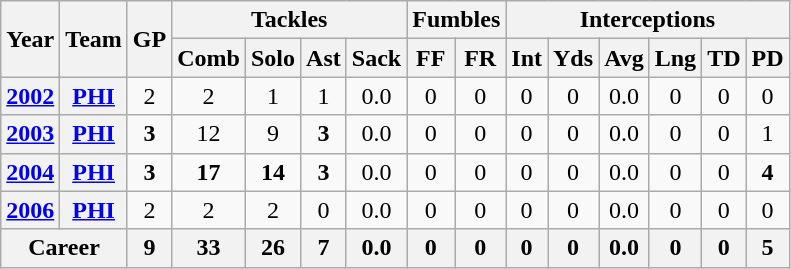<table class="wikitable" style="text-align:center">
<tr>
<th rowspan="2">Year</th>
<th rowspan="2">Team</th>
<th rowspan="2">GP</th>
<th colspan="4">Tackles</th>
<th colspan="2">Fumbles</th>
<th colspan="6">Interceptions</th>
</tr>
<tr>
<th>Comb</th>
<th>Solo</th>
<th>Ast</th>
<th>Sack</th>
<th>FF</th>
<th>FR</th>
<th>Int</th>
<th>Yds</th>
<th>Avg</th>
<th>Lng</th>
<th>TD</th>
<th>PD</th>
</tr>
<tr>
<th><a href='#'>2002</a></th>
<th><a href='#'>PHI</a></th>
<td>2</td>
<td>2</td>
<td>1</td>
<td>1</td>
<td>0.0</td>
<td>0</td>
<td>0</td>
<td>0</td>
<td>0</td>
<td>0.0</td>
<td>0</td>
<td>0</td>
<td>0</td>
</tr>
<tr>
<th><a href='#'>2003</a></th>
<th><a href='#'>PHI</a></th>
<td><strong>3</strong></td>
<td>12</td>
<td>9</td>
<td><strong>3</strong></td>
<td>0.0</td>
<td>0</td>
<td>0</td>
<td>0</td>
<td>0</td>
<td>0.0</td>
<td>0</td>
<td>0</td>
<td>1</td>
</tr>
<tr>
<th><a href='#'>2004</a></th>
<th><a href='#'>PHI</a></th>
<td><strong>3</strong></td>
<td><strong>17</strong></td>
<td><strong>14</strong></td>
<td><strong>3</strong></td>
<td>0.0</td>
<td>0</td>
<td>0</td>
<td>0</td>
<td>0</td>
<td>0.0</td>
<td>0</td>
<td>0</td>
<td><strong>4</strong></td>
</tr>
<tr>
<th><a href='#'>2006</a></th>
<th><a href='#'>PHI</a></th>
<td>2</td>
<td>2</td>
<td>2</td>
<td>0</td>
<td>0.0</td>
<td>0</td>
<td>0</td>
<td>0</td>
<td>0</td>
<td>0.0</td>
<td>0</td>
<td>0</td>
<td>0</td>
</tr>
<tr>
<th colspan="2">Career</th>
<th>9</th>
<th>33</th>
<th>26</th>
<th>7</th>
<th>0.0</th>
<th>0</th>
<th>0</th>
<th>0</th>
<th>0</th>
<th>0.0</th>
<th>0</th>
<th>0</th>
<th>5</th>
</tr>
</table>
